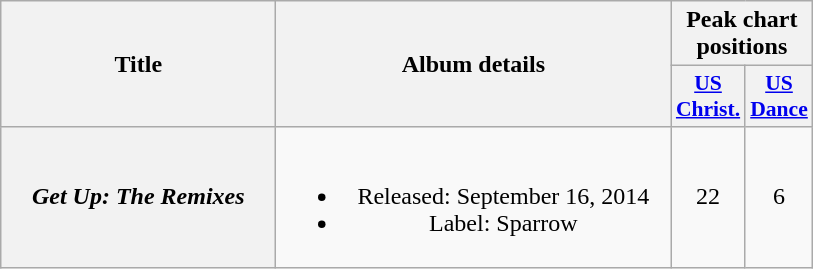<table class="wikitable plainrowheaders" style="text-align:center;">
<tr>
<th scope="col" rowspan="2" style="width:11em;">Title</th>
<th scope="col" rowspan="2" style="width:16em;">Album details</th>
<th scope="col" colspan="2">Peak chart positions</th>
</tr>
<tr>
<th scope="col" style="width:2.5em;font-size:90%;"><a href='#'>US<br>Christ.</a><br></th>
<th scope="col" style="width:2.5em;font-size:90%;"><a href='#'>US<br>Dance</a></th>
</tr>
<tr>
<th scope="row"><em>Get Up: The Remixes</em></th>
<td><br><ul><li>Released: September 16, 2014</li><li>Label: Sparrow</li></ul></td>
<td>22</td>
<td>6</td>
</tr>
</table>
